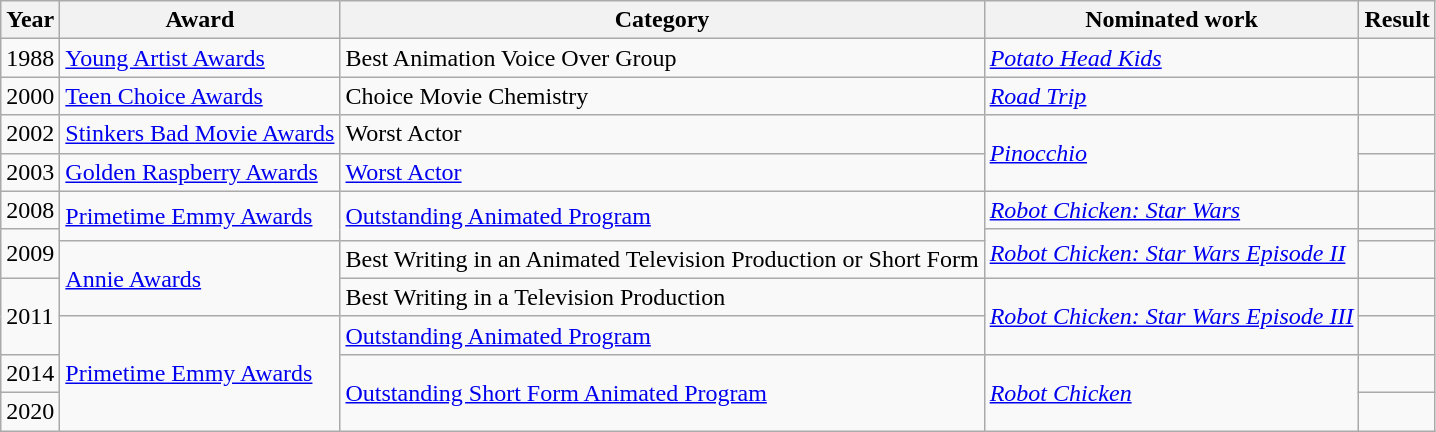<table class="wikitable">
<tr>
<th>Year</th>
<th>Award</th>
<th>Category</th>
<th>Nominated work</th>
<th>Result</th>
</tr>
<tr>
<td>1988</td>
<td><a href='#'>Young Artist Awards</a></td>
<td>Best Animation Voice Over Group </td>
<td><em><a href='#'>Potato Head Kids</a></em></td>
<td></td>
</tr>
<tr>
<td>2000</td>
<td><a href='#'>Teen Choice Awards</a></td>
<td>Choice Movie Chemistry </td>
<td><em><a href='#'>Road Trip</a></em></td>
<td></td>
</tr>
<tr>
<td>2002</td>
<td><a href='#'>Stinkers Bad Movie Awards</a></td>
<td>Worst Actor </td>
<td rowspan="2"><em><a href='#'>Pinocchio</a></em></td>
<td></td>
</tr>
<tr>
<td>2003</td>
<td><a href='#'>Golden Raspberry Awards</a></td>
<td><a href='#'>Worst Actor</a> </td>
<td></td>
</tr>
<tr>
<td>2008</td>
<td rowspan="2"><a href='#'>Primetime Emmy Awards</a></td>
<td rowspan="2"><a href='#'>Outstanding Animated Program</a></td>
<td><em><a href='#'>Robot Chicken: Star Wars</a></em></td>
<td></td>
</tr>
<tr>
<td rowspan="2">2009</td>
<td rowspan="2"><em><a href='#'>Robot Chicken: Star Wars Episode II</a></em></td>
<td></td>
</tr>
<tr>
<td rowspan="2"><a href='#'>Annie Awards</a></td>
<td>Best Writing in an Animated Television Production or Short Form</td>
<td></td>
</tr>
<tr>
<td rowspan="2">2011</td>
<td>Best Writing in a Television Production</td>
<td rowspan="2"><em><a href='#'>Robot Chicken: Star Wars Episode III</a></em></td>
<td></td>
</tr>
<tr>
<td rowspan="3"><a href='#'>Primetime Emmy Awards</a></td>
<td><a href='#'>Outstanding Animated Program</a></td>
<td></td>
</tr>
<tr>
<td>2014</td>
<td rowspan="2"><a href='#'>Outstanding Short Form Animated Program</a></td>
<td rowspan="2"><em><a href='#'>Robot Chicken</a></em></td>
<td></td>
</tr>
<tr>
<td>2020</td>
<td></td>
</tr>
</table>
